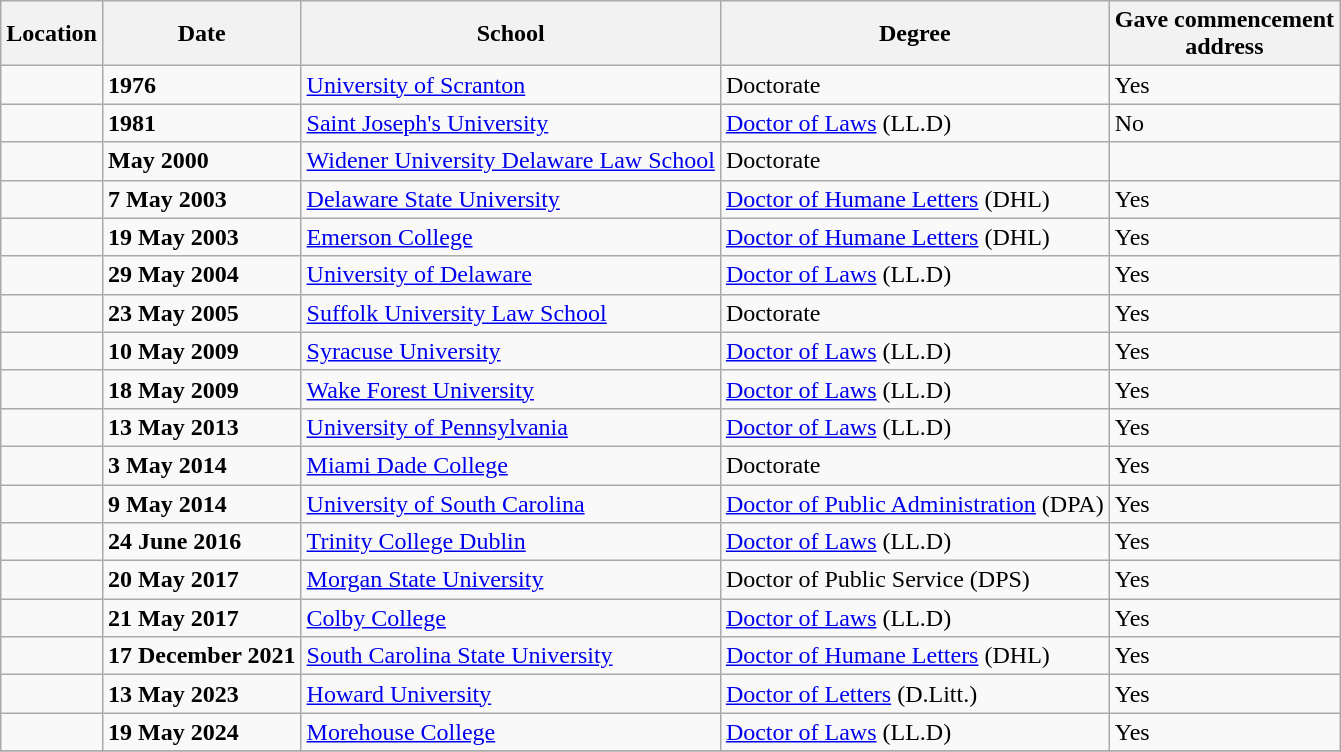<table class="wikitable sortable">
<tr>
<th>Location</th>
<th>Date</th>
<th>School</th>
<th>Degree</th>
<th>Gave commencement<br>address</th>
</tr>
<tr>
<td></td>
<td><strong>1976</strong></td>
<td><a href='#'>University of Scranton</a></td>
<td>Doctorate</td>
<td>Yes</td>
</tr>
<tr>
<td></td>
<td><strong>1981</strong></td>
<td><a href='#'>Saint Joseph's University</a></td>
<td><a href='#'>Doctor of Laws</a> (LL.D)</td>
<td>No</td>
</tr>
<tr>
<td></td>
<td><strong>May 2000</strong></td>
<td><a href='#'>Widener University Delaware Law School</a></td>
<td>Doctorate</td>
<td></td>
</tr>
<tr>
<td></td>
<td><strong>7 May 2003</strong></td>
<td><a href='#'>Delaware State University</a></td>
<td><a href='#'>Doctor of Humane Letters</a> (DHL) </td>
<td>Yes </td>
</tr>
<tr>
<td></td>
<td><strong>19 May 2003</strong></td>
<td><a href='#'>Emerson College</a></td>
<td><a href='#'>Doctor of Humane Letters</a> (DHL) </td>
<td>Yes  </td>
</tr>
<tr>
<td></td>
<td><strong>29 May 2004</strong></td>
<td><a href='#'>University of Delaware</a></td>
<td><a href='#'>Doctor of Laws</a> (LL.D)</td>
<td>Yes</td>
</tr>
<tr>
<td></td>
<td><strong>23 May 2005</strong></td>
<td><a href='#'>Suffolk University Law School</a></td>
<td>Doctorate </td>
<td>Yes</td>
</tr>
<tr>
<td></td>
<td><strong>10 May 2009</strong></td>
<td><a href='#'>Syracuse University</a></td>
<td><a href='#'>Doctor of Laws</a> (LL.D) </td>
<td>Yes </td>
</tr>
<tr>
<td></td>
<td><strong>18 May 2009</strong></td>
<td><a href='#'>Wake Forest University</a></td>
<td><a href='#'>Doctor of Laws</a> (LL.D) </td>
<td>Yes</td>
</tr>
<tr>
<td></td>
<td><strong>13 May 2013</strong></td>
<td><a href='#'>University of Pennsylvania</a></td>
<td><a href='#'>Doctor of Laws</a> (LL.D) </td>
<td>Yes </td>
</tr>
<tr>
<td></td>
<td><strong>3 May 2014</strong></td>
<td><a href='#'>Miami Dade College</a></td>
<td>Doctorate</td>
<td>Yes</td>
</tr>
<tr>
<td></td>
<td><strong>9 May 2014</strong></td>
<td><a href='#'>University of South Carolina</a></td>
<td><a href='#'>Doctor of Public Administration</a> (DPA) </td>
<td>Yes </td>
</tr>
<tr>
<td></td>
<td><strong>24 June 2016</strong></td>
<td><a href='#'>Trinity College Dublin</a></td>
<td><a href='#'>Doctor of Laws</a> (LL.D)</td>
<td>Yes</td>
</tr>
<tr>
<td></td>
<td><strong>20 May 2017</strong></td>
<td><a href='#'>Morgan State University</a></td>
<td>Doctor of Public Service (DPS)</td>
<td>Yes</td>
</tr>
<tr>
<td></td>
<td><strong>21 May 2017</strong></td>
<td><a href='#'>Colby College</a></td>
<td><a href='#'>Doctor of Laws</a> (LL.D) </td>
<td>Yes</td>
</tr>
<tr>
<td></td>
<td><strong>17 December 2021</strong></td>
<td><a href='#'>South Carolina State University</a></td>
<td><a href='#'>Doctor of Humane Letters</a> (DHL)</td>
<td>Yes</td>
</tr>
<tr>
<td></td>
<td><strong>13 May 2023</strong></td>
<td><a href='#'>Howard University</a></td>
<td><a href='#'>Doctor of Letters</a> (D.Litt.)</td>
<td>Yes</td>
</tr>
<tr>
<td></td>
<td><strong>19 May 2024</strong></td>
<td><a href='#'>Morehouse College</a></td>
<td><a href='#'>Doctor of Laws</a> (LL.D)</td>
<td>Yes</td>
</tr>
<tr>
</tr>
</table>
